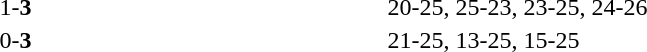<table>
<tr>
<th width=200></th>
<th width=80></th>
<th width=200></th>
<th width=220></th>
</tr>
<tr>
<td align=right></td>
<td align=center>1-<strong>3</strong></td>
<td><strong></strong></td>
<td>20-25, 25-23, 23-25, 24-26</td>
</tr>
<tr>
<td align=right></td>
<td align=center>0-<strong>3</strong></td>
<td><strong></strong></td>
<td>21-25, 13-25, 15-25</td>
</tr>
</table>
